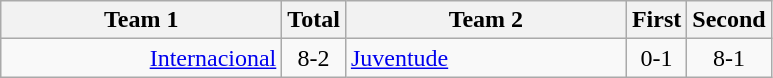<table class="wikitable">
<tr>
<th width="180" align=right>Team 1</th>
<th>Total</th>
<th width="180" align=left>Team 2</th>
<th>First</th>
<th>Second</th>
</tr>
<tr>
<td align=right><a href='#'>Internacional</a></td>
<td align=center>8-2</td>
<td><a href='#'>Juventude</a></td>
<td align=center>0-1</td>
<td align=center>8-1</td>
</tr>
</table>
